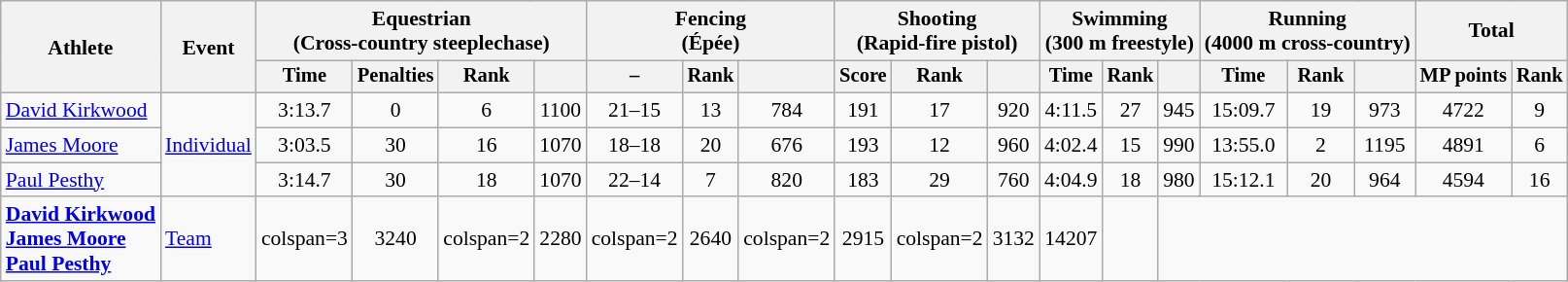<table class=wikitable style=font-size:90%;text-align:center>
<tr>
<th rowspan=2>Athlete</th>
<th rowspan=2>Event</th>
<th colspan=4>Equestrian<br><span>(Cross-country steeplechase)</span></th>
<th colspan=3>Fencing<br><span>(Épée)</span></th>
<th colspan=3>Shooting<br><span>(Rapid-fire pistol)</span></th>
<th colspan=3>Swimming<br><span>(300 m freestyle)</span></th>
<th colspan=3>Running<br><span>(4000 m cross-country)</span></th>
<th colspan=2>Total</th>
</tr>
<tr style=font-size:95%>
<th>Time</th>
<th>Penalties</th>
<th>Rank</th>
<th></th>
<th>–</th>
<th>Rank</th>
<th></th>
<th>Score</th>
<th>Rank</th>
<th></th>
<th>Time</th>
<th>Rank</th>
<th></th>
<th>Time</th>
<th>Rank</th>
<th></th>
<th>MP points</th>
<th>Rank</th>
</tr>
<tr>
<td align=left><a href='#'>David Kirkwood</a></td>
<td align=left rowspan=3><a href='#'>Individual</a></td>
<td>3:13.7</td>
<td>0</td>
<td>6</td>
<td>1100</td>
<td>21–15</td>
<td>13</td>
<td>784</td>
<td>191</td>
<td>17</td>
<td>920</td>
<td>4:11.5</td>
<td>27</td>
<td>945</td>
<td>15:09.7</td>
<td>19</td>
<td>973</td>
<td>4722</td>
<td>9</td>
</tr>
<tr>
<td align=left><a href='#'>James Moore</a></td>
<td>3:03.5</td>
<td>30</td>
<td>16</td>
<td>1070</td>
<td>18–18</td>
<td>20</td>
<td>676</td>
<td>193</td>
<td>12</td>
<td>960</td>
<td>4:02.4</td>
<td>15</td>
<td>990</td>
<td>13:55.0</td>
<td>2</td>
<td>1195</td>
<td>4891</td>
<td>6</td>
</tr>
<tr>
<td align=left><a href='#'>Paul Pesthy</a></td>
<td>3:14.7</td>
<td>30</td>
<td>18</td>
<td>1070</td>
<td>22–14</td>
<td>7</td>
<td>820</td>
<td>183</td>
<td>29</td>
<td>760</td>
<td>4:04.9</td>
<td>18</td>
<td>980</td>
<td>15:12.1</td>
<td>20</td>
<td>964</td>
<td>4594</td>
<td>16</td>
</tr>
<tr>
<td align=left><strong><a href='#'>David Kirkwood</a><br><a href='#'>James Moore</a><br><a href='#'>Paul Pesthy</a></strong></td>
<td align=left><a href='#'>Team</a></td>
<td>colspan=3 </td>
<td>3240</td>
<td>colspan=2 </td>
<td>2280</td>
<td>colspan=2 </td>
<td>2640</td>
<td>colspan=2 </td>
<td>2915</td>
<td>colspan=2 </td>
<td>3132</td>
<td>14207</td>
<td></td>
</tr>
</table>
